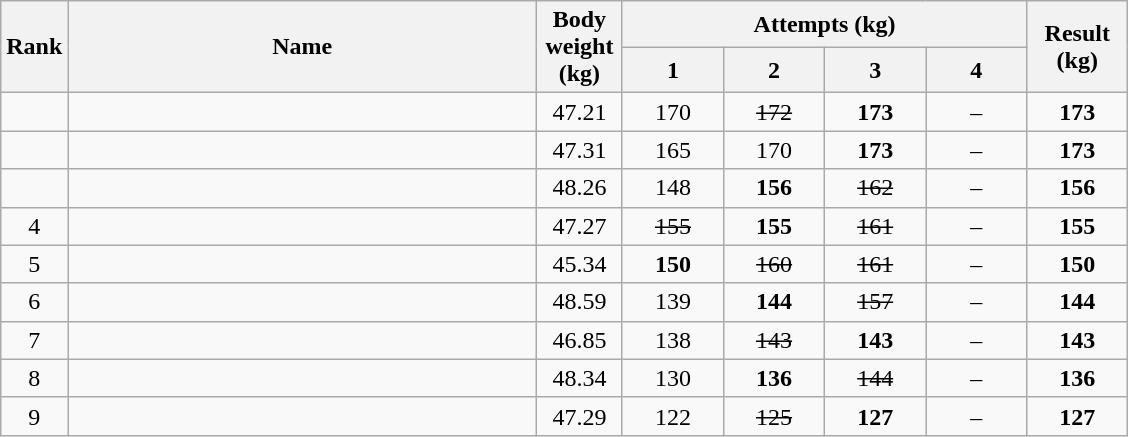<table class="wikitable" style="text-align:center;">
<tr>
<th rowspan="2">Rank</th>
<th rowspan="2" width="305">Name</th>
<th rowspan="2" width="50">Body weight (kg)</th>
<th colspan="4">Attempts (kg)</th>
<th rowspan="2" width="60">Result (kg)</th>
</tr>
<tr>
<th width="60">1</th>
<th width="60">2</th>
<th width="60">3</th>
<th width="60">4</th>
</tr>
<tr>
<td></td>
<td align="left"></td>
<td>47.21</td>
<td>170</td>
<td><s>172</s></td>
<td><strong>173</strong></td>
<td>–</td>
<td><strong>173</strong></td>
</tr>
<tr>
<td></td>
<td align="left"></td>
<td>47.31</td>
<td>165</td>
<td>170</td>
<td><strong>173</strong></td>
<td>–</td>
<td><strong>173</strong></td>
</tr>
<tr>
<td></td>
<td align="left"></td>
<td>48.26</td>
<td>148</td>
<td><strong>156</strong></td>
<td><s>162</s></td>
<td>–</td>
<td><strong>156</strong></td>
</tr>
<tr>
<td>4</td>
<td align="left"></td>
<td>47.27</td>
<td><s>155</s></td>
<td><strong>155</strong></td>
<td><s>161</s></td>
<td>–</td>
<td><strong>155</strong></td>
</tr>
<tr>
<td>5</td>
<td align="left"></td>
<td>45.34</td>
<td><strong>150</strong></td>
<td><s>160</s></td>
<td><s>161</s></td>
<td>–</td>
<td><strong>150</strong></td>
</tr>
<tr>
<td>6</td>
<td align="left"></td>
<td>48.59</td>
<td>139</td>
<td><strong>144</strong></td>
<td><s>157</s></td>
<td>–</td>
<td><strong>144</strong></td>
</tr>
<tr>
<td>7</td>
<td align="left"></td>
<td>46.85</td>
<td>138</td>
<td><s>143</s></td>
<td><strong>143</strong></td>
<td>–</td>
<td><strong>143</strong></td>
</tr>
<tr>
<td>8</td>
<td align="left"></td>
<td>48.34</td>
<td>130</td>
<td><strong>136</strong></td>
<td><s>144</s></td>
<td>–</td>
<td><strong>136</strong></td>
</tr>
<tr>
<td>9</td>
<td align="left"></td>
<td>47.29</td>
<td>122</td>
<td><s>125</s></td>
<td><strong>127</strong></td>
<td>–</td>
<td><strong>127</strong></td>
</tr>
</table>
